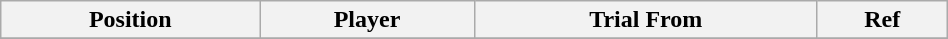<table class="wikitable sortable" style="width:50%; text-align:center; font-size:100%; text-align:left;">
<tr>
<th><strong>Position</strong></th>
<th><strong>Player</strong></th>
<th><strong>Trial From</strong></th>
<th><strong>Ref</strong></th>
</tr>
<tr>
</tr>
</table>
